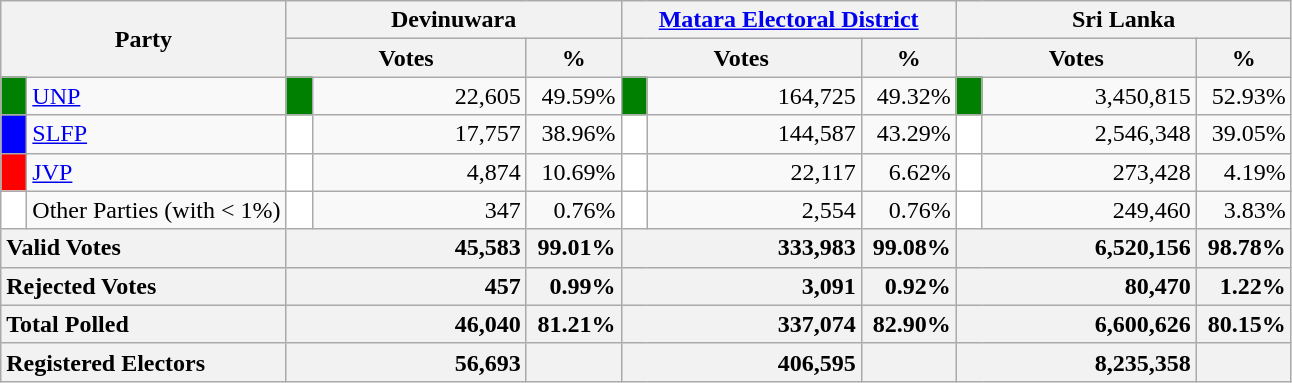<table class="wikitable">
<tr>
<th colspan="2" width="144px"rowspan="2">Party</th>
<th colspan="3" width="216px">Devinuwara</th>
<th colspan="3" width="216px"><a href='#'>Matara Electoral District</a></th>
<th colspan="3" width="216px">Sri Lanka</th>
</tr>
<tr>
<th colspan="2" width="144px">Votes</th>
<th>%</th>
<th colspan="2" width="144px">Votes</th>
<th>%</th>
<th colspan="2" width="144px">Votes</th>
<th>%</th>
</tr>
<tr>
<td style="background-color:green;" width="10px"></td>
<td style="text-align:left;"><a href='#'>UNP</a></td>
<td style="background-color:green;" width="10px"></td>
<td style="text-align:right;">22,605</td>
<td style="text-align:right;">49.59%</td>
<td style="background-color:green;" width="10px"></td>
<td style="text-align:right;">164,725</td>
<td style="text-align:right;">49.32%</td>
<td style="background-color:green;" width="10px"></td>
<td style="text-align:right;">3,450,815</td>
<td style="text-align:right;">52.93%</td>
</tr>
<tr>
<td style="background-color:blue;" width="10px"></td>
<td style="text-align:left;"><a href='#'>SLFP</a></td>
<td style="background-color:white;" width="10px"></td>
<td style="text-align:right;">17,757</td>
<td style="text-align:right;">38.96%</td>
<td style="background-color:white;" width="10px"></td>
<td style="text-align:right;">144,587</td>
<td style="text-align:right;">43.29%</td>
<td style="background-color:white;" width="10px"></td>
<td style="text-align:right;">2,546,348</td>
<td style="text-align:right;">39.05%</td>
</tr>
<tr>
<td style="background-color:red;" width="10px"></td>
<td style="text-align:left;"><a href='#'>JVP</a></td>
<td style="background-color:white;" width="10px"></td>
<td style="text-align:right;">4,874</td>
<td style="text-align:right;">10.69%</td>
<td style="background-color:white;" width="10px"></td>
<td style="text-align:right;">22,117</td>
<td style="text-align:right;">6.62%</td>
<td style="background-color:white;" width="10px"></td>
<td style="text-align:right;">273,428</td>
<td style="text-align:right;">4.19%</td>
</tr>
<tr>
<td style="background-color:white;" width="10px"></td>
<td style="text-align:left;">Other Parties (with < 1%)</td>
<td style="background-color:white;" width="10px"></td>
<td style="text-align:right;">347</td>
<td style="text-align:right;">0.76%</td>
<td style="background-color:white;" width="10px"></td>
<td style="text-align:right;">2,554</td>
<td style="text-align:right;">0.76%</td>
<td style="background-color:white;" width="10px"></td>
<td style="text-align:right;">249,460</td>
<td style="text-align:right;">3.83%</td>
</tr>
<tr>
<th colspan="2" width="144px"style="text-align:left;">Valid Votes</th>
<th style="text-align:right;"colspan="2" width="144px">45,583</th>
<th style="text-align:right;">99.01%</th>
<th style="text-align:right;"colspan="2" width="144px">333,983</th>
<th style="text-align:right;">99.08%</th>
<th style="text-align:right;"colspan="2" width="144px">6,520,156</th>
<th style="text-align:right;">98.78%</th>
</tr>
<tr>
<th colspan="2" width="144px"style="text-align:left;">Rejected Votes</th>
<th style="text-align:right;"colspan="2" width="144px">457</th>
<th style="text-align:right;">0.99%</th>
<th style="text-align:right;"colspan="2" width="144px">3,091</th>
<th style="text-align:right;">0.92%</th>
<th style="text-align:right;"colspan="2" width="144px">80,470</th>
<th style="text-align:right;">1.22%</th>
</tr>
<tr>
<th colspan="2" width="144px"style="text-align:left;">Total Polled</th>
<th style="text-align:right;"colspan="2" width="144px">46,040</th>
<th style="text-align:right;">81.21%</th>
<th style="text-align:right;"colspan="2" width="144px">337,074</th>
<th style="text-align:right;">82.90%</th>
<th style="text-align:right;"colspan="2" width="144px">6,600,626</th>
<th style="text-align:right;">80.15%</th>
</tr>
<tr>
<th colspan="2" width="144px"style="text-align:left;">Registered Electors</th>
<th style="text-align:right;"colspan="2" width="144px">56,693</th>
<th></th>
<th style="text-align:right;"colspan="2" width="144px">406,595</th>
<th></th>
<th style="text-align:right;"colspan="2" width="144px">8,235,358</th>
<th></th>
</tr>
</table>
